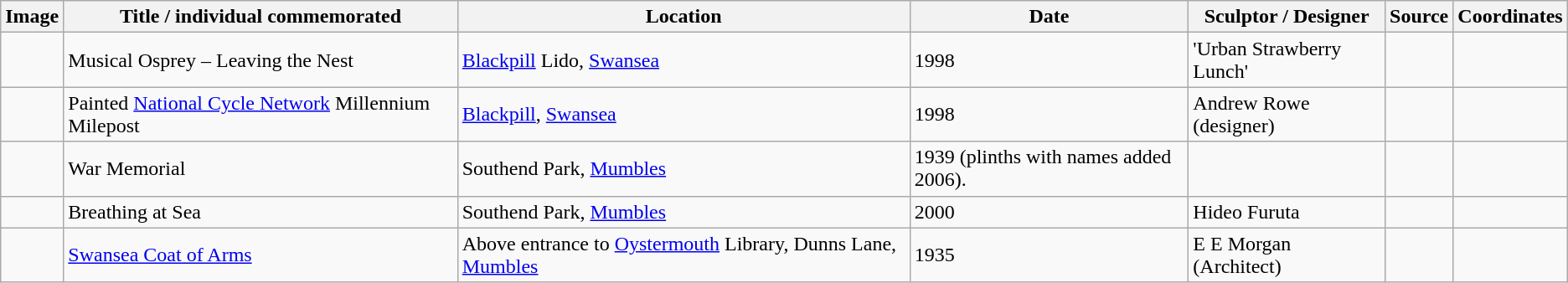<table class="wikitable sortable">
<tr>
<th class="unsortable">Image</th>
<th>Title / individual commemorated</th>
<th>Location</th>
<th>Date</th>
<th>Sculptor / Designer</th>
<th class="unsortable">Source</th>
<th>Coordinates</th>
</tr>
<tr>
<td></td>
<td>Musical Osprey – Leaving the Nest</td>
<td><a href='#'>Blackpill</a> Lido, <a href='#'>Swansea</a></td>
<td>1998</td>
<td>'Urban Strawberry Lunch'</td>
<td></td>
<td></td>
</tr>
<tr>
<td></td>
<td>Painted <a href='#'>National Cycle Network</a> Millennium Milepost</td>
<td><a href='#'>Blackpill</a>, <a href='#'>Swansea</a></td>
<td>1998</td>
<td>Andrew Rowe (designer)</td>
<td></td>
<td></td>
</tr>
<tr>
<td></td>
<td>War Memorial</td>
<td>Southend Park, <a href='#'>Mumbles</a></td>
<td>1939 (plinths with names added 2006).</td>
<td></td>
<td></td>
<td></td>
</tr>
<tr>
<td></td>
<td>Breathing at Sea</td>
<td>Southend Park, <a href='#'>Mumbles</a></td>
<td>2000</td>
<td>Hideo Furuta</td>
<td></td>
<td></td>
</tr>
<tr>
<td></td>
<td><a href='#'>Swansea Coat of Arms</a></td>
<td>Above entrance to <a href='#'>Oystermouth</a> Library, Dunns Lane, <a href='#'>Mumbles</a></td>
<td>1935</td>
<td>E E Morgan (Architect)</td>
<td></td>
<td></td>
</tr>
</table>
